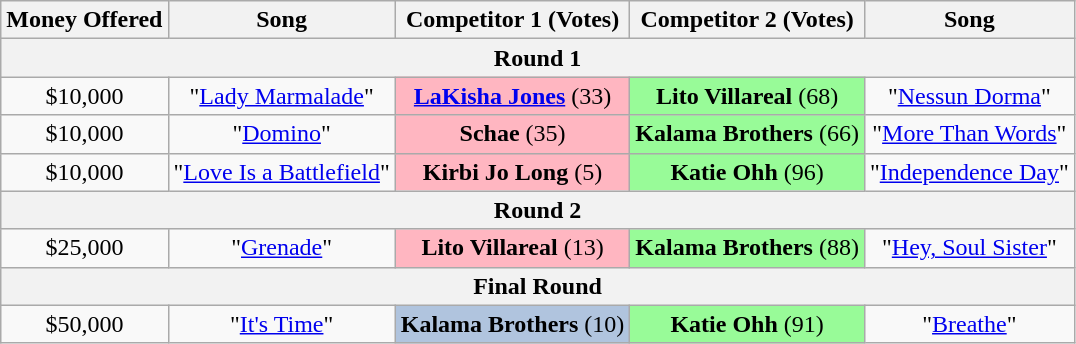<table class="wikitable sortable" style="text-align: center; width: auto;">
<tr>
<th>Money Offered</th>
<th>Song</th>
<th>Competitor 1 (Votes)</th>
<th>Competitor 2 (Votes)</th>
<th>Song</th>
</tr>
<tr>
<th colspan=5>Round 1</th>
</tr>
<tr>
<td>$10,000</td>
<td>"<a href='#'>Lady Marmalade</a>"</td>
<td style="background:lightpink"><strong><a href='#'>LaKisha Jones</a></strong> (33)</td>
<td style="background:palegreen"><strong>Lito Villareal</strong> (68)</td>
<td>"<a href='#'>Nessun Dorma</a>"</td>
</tr>
<tr>
<td>$10,000</td>
<td>"<a href='#'>Domino</a>"</td>
<td style="background:lightpink"><strong>Schae</strong> (35)</td>
<td style="background:palegreen"><strong>Kalama Brothers</strong> (66)</td>
<td>"<a href='#'>More Than Words</a>"</td>
</tr>
<tr>
<td>$10,000</td>
<td>"<a href='#'>Love Is a Battlefield</a>"</td>
<td style="background:lightpink"><strong>Kirbi Jo Long</strong> (5)</td>
<td style="background:palegreen"><strong>Katie Ohh</strong> (96)</td>
<td>"<a href='#'>Independence Day</a>"</td>
</tr>
<tr>
<th colspan=5>Round 2</th>
</tr>
<tr>
<td>$25,000</td>
<td>"<a href='#'>Grenade</a>"</td>
<td style="background:lightpink"><strong>Lito Villareal</strong> (13)</td>
<td style="background:palegreen"><strong>Kalama Brothers</strong> (88)</td>
<td>"<a href='#'>Hey, Soul Sister</a>"</td>
</tr>
<tr>
<th colspan=5>Final Round</th>
</tr>
<tr>
<td>$50,000</td>
<td>"<a href='#'>It's Time</a>"</td>
<td style="background:lightsteelblue"><strong>Kalama Brothers</strong> (10)</td>
<td style="background:palegreen"><strong>Katie Ohh</strong> (91)</td>
<td>"<a href='#'>Breathe</a>"</td>
</tr>
</table>
